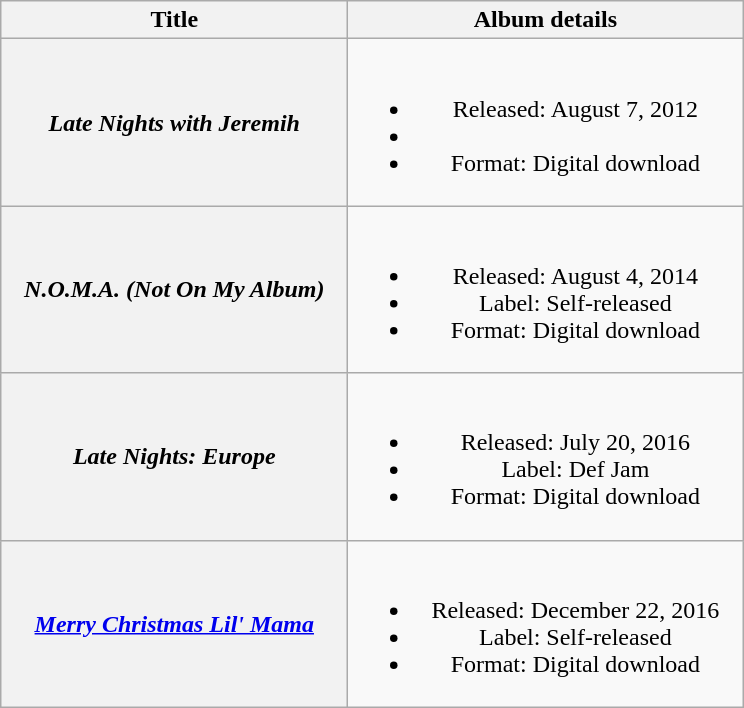<table class="wikitable plainrowheaders" style="text-align:center;">
<tr>
<th scope="col" style="width:14em;">Title</th>
<th scope="col" style="width:16em;">Album details</th>
</tr>
<tr>
<th scope="row"><em>Late Nights with Jeremih</em></th>
<td><br><ul><li>Released: August 7, 2012</li><li></li><li>Format: Digital download</li></ul></td>
</tr>
<tr>
<th scope="row"><em>N.O.M.A. (Not On My Album)</em></th>
<td><br><ul><li>Released: August 4, 2014</li><li>Label: Self-released</li><li>Format: Digital download</li></ul></td>
</tr>
<tr>
<th scope="row"><em>Late Nights: Europe</em></th>
<td><br><ul><li>Released: July 20, 2016</li><li>Label: Def Jam</li><li>Format: Digital download</li></ul></td>
</tr>
<tr>
<th scope="row"><em><a href='#'>Merry Christmas Lil' Mama</a></em> <br> </th>
<td><br><ul><li>Released: December 22, 2016</li><li>Label: Self-released</li><li>Format: Digital download</li></ul></td>
</tr>
</table>
